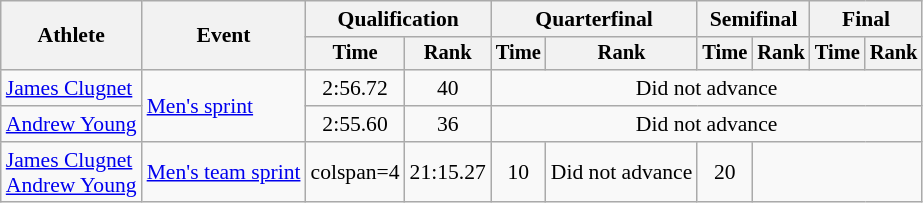<table class=wikitable style=font-size:90%;text-align:center>
<tr>
<th rowspan=2>Athlete</th>
<th rowspan=2>Event</th>
<th colspan=2>Qualification</th>
<th colspan=2>Quarterfinal</th>
<th colspan=2>Semifinal</th>
<th colspan=2>Final</th>
</tr>
<tr style=font-size:95%>
<th>Time</th>
<th>Rank</th>
<th>Time</th>
<th>Rank</th>
<th>Time</th>
<th>Rank</th>
<th>Time</th>
<th>Rank</th>
</tr>
<tr>
<td align=left><a href='#'>James Clugnet</a></td>
<td align=left rowspan=2><a href='#'>Men's sprint</a></td>
<td>2:56.72</td>
<td>40</td>
<td colspan=6>Did not advance</td>
</tr>
<tr>
<td align=left><a href='#'>Andrew Young</a></td>
<td>2:55.60</td>
<td>36</td>
<td colspan=6>Did not advance</td>
</tr>
<tr>
<td align=left><a href='#'>James Clugnet</a><br><a href='#'>Andrew Young</a></td>
<td align=left><a href='#'>Men's team sprint</a></td>
<td>colspan=4 </td>
<td>21:15.27</td>
<td>10</td>
<td>Did not advance</td>
<td>20</td>
</tr>
</table>
